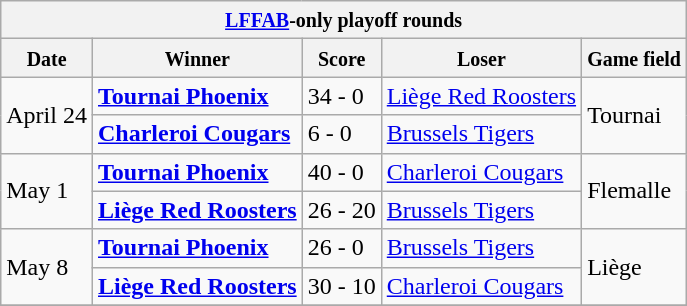<table class="wikitable">
<tr>
<th colspan=6><small><a href='#'>LFFAB</a>-only playoff rounds</small></th>
</tr>
<tr>
<th><small>Date</small></th>
<th><small>Winner</small></th>
<th><small>Score</small></th>
<th><small>Loser</small></th>
<th><small>Game field</small></th>
</tr>
<tr>
<td rowspan=2>April 24</td>
<td><strong><a href='#'>Tournai Phoenix</a></strong></td>
<td>34 - 0</td>
<td><a href='#'>Liège Red Roosters</a></td>
<td rowspan=2>Tournai</td>
</tr>
<tr>
<td><strong><a href='#'>Charleroi Cougars</a></strong></td>
<td>6 - 0</td>
<td><a href='#'>Brussels Tigers</a></td>
</tr>
<tr>
<td rowspan=2>May 1</td>
<td><strong><a href='#'>Tournai Phoenix</a></strong></td>
<td>40 - 0</td>
<td><a href='#'>Charleroi Cougars</a></td>
<td rowspan=2>Flemalle</td>
</tr>
<tr>
<td><strong><a href='#'>Liège Red Roosters</a></strong></td>
<td>26 - 20</td>
<td><a href='#'>Brussels Tigers</a></td>
</tr>
<tr>
<td rowspan=2>May 8</td>
<td><strong><a href='#'>Tournai Phoenix</a></strong></td>
<td>26 - 0</td>
<td><a href='#'>Brussels Tigers</a></td>
<td rowspan=2>Liège</td>
</tr>
<tr>
<td><strong><a href='#'>Liège Red Roosters</a></strong></td>
<td>30 - 10</td>
<td><a href='#'>Charleroi Cougars</a></td>
</tr>
<tr>
</tr>
</table>
